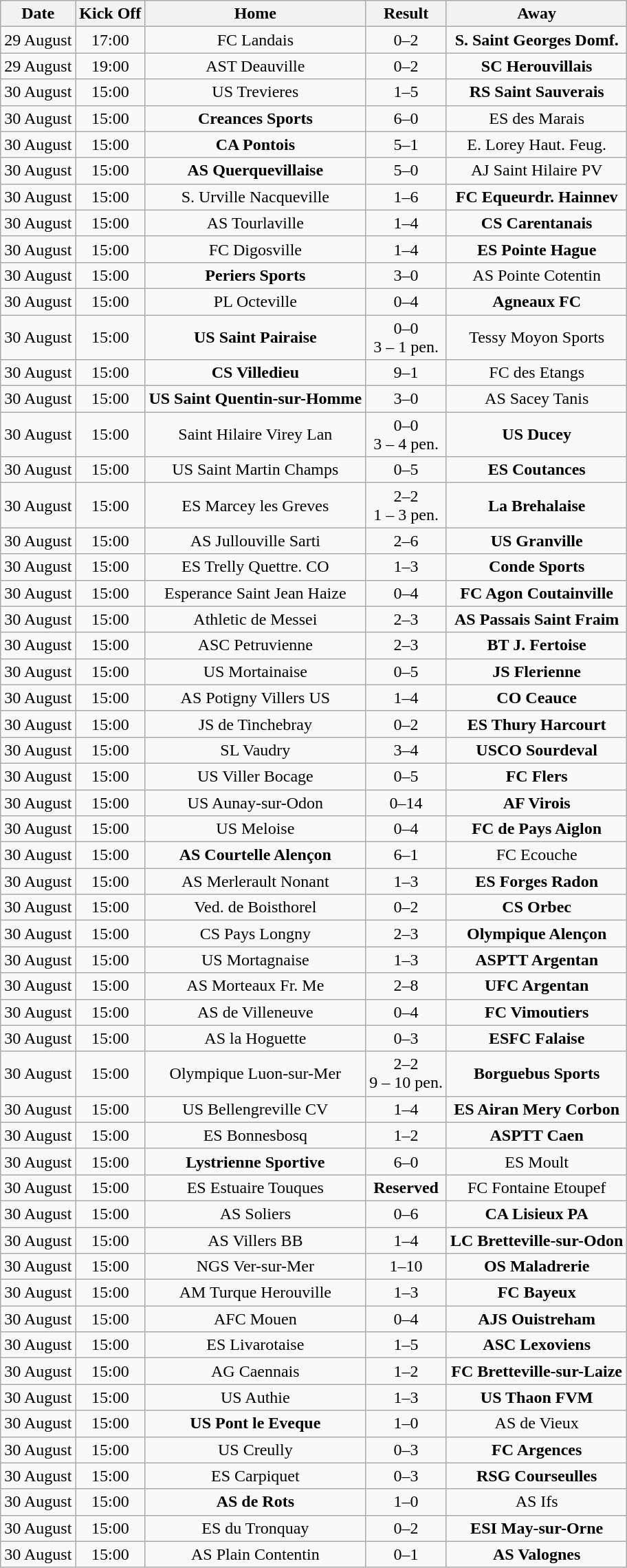<table class="wikitable" style="text-align:center;">
<tr>
<th scope="col">Date</th>
<th scope="col">Kick Off</th>
<th scope="col">Home</th>
<th scope="col">Result</th>
<th scope="col">Away</th>
</tr>
<tr>
<td>29 August</td>
<td>17:00</td>
<td>FC Landais</td>
<td>0–2</td>
<td><strong>S. Saint Georges Domf.</strong></td>
</tr>
<tr>
<td>29 August</td>
<td>19:00</td>
<td>AST Deauville</td>
<td>0–2</td>
<td><strong>SC Herouvillais</strong></td>
</tr>
<tr>
<td>30 August</td>
<td>15:00</td>
<td>US Trevieres</td>
<td>1–5</td>
<td><strong>RS Saint Sauverais</strong></td>
</tr>
<tr>
<td>30 August</td>
<td>15:00</td>
<td><strong>Creances Sports</strong></td>
<td>6–0</td>
<td>ES des Marais</td>
</tr>
<tr>
<td>30 August</td>
<td>15:00</td>
<td><strong>CA Pontois</strong></td>
<td>5–1</td>
<td>E. Lorey Haut. Feug.</td>
</tr>
<tr>
<td>30 August</td>
<td>15:00</td>
<td><strong>AS Querquevillaise</strong></td>
<td>5–0</td>
<td>AJ Saint Hilaire PV</td>
</tr>
<tr>
<td>30 August</td>
<td>15:00</td>
<td>S. Urville Nacqueville</td>
<td>1–6</td>
<td><strong>FC Equeurdr. Hainnev</strong></td>
</tr>
<tr>
<td>30 August</td>
<td>15:00</td>
<td>AS Tourlaville</td>
<td>1–4</td>
<td><strong>CS Carentanais</strong></td>
</tr>
<tr>
<td>30 August</td>
<td>15:00</td>
<td>FC Digosville</td>
<td>1–4</td>
<td><strong>ES Pointe Hague</strong></td>
</tr>
<tr>
<td>30 August</td>
<td>15:00</td>
<td><strong>Periers Sports</strong></td>
<td>3–0</td>
<td>AS Pointe Cotentin</td>
</tr>
<tr>
<td>30 August</td>
<td>15:00</td>
<td>PL Octeville</td>
<td>0–4</td>
<td><strong>Agneaux FC</strong></td>
</tr>
<tr>
<td>30 August</td>
<td>15:00</td>
<td><strong>US Saint Pairaise</strong></td>
<td>0–0 <br> 3 – 1 pen.</td>
<td>Tessy Moyon Sports</td>
</tr>
<tr>
<td>30 August</td>
<td>15:00</td>
<td><strong>CS Villedieu</strong></td>
<td>9–1</td>
<td>FC des Etangs</td>
</tr>
<tr>
<td>30 August</td>
<td>15:00</td>
<td><strong>US Saint Quentin-sur-Homme</strong></td>
<td>3–0</td>
<td>AS Sacey Tanis</td>
</tr>
<tr>
<td>30 August</td>
<td>15:00</td>
<td>Saint Hilaire Virey Lan</td>
<td>0–0 <br> 3 – 4 pen.</td>
<td><strong>US Ducey</strong></td>
</tr>
<tr>
<td>30 August</td>
<td>15:00</td>
<td>US Saint Martin Champs</td>
<td>0–5</td>
<td><strong>ES Coutances</strong></td>
</tr>
<tr>
<td>30 August</td>
<td>15:00</td>
<td>ES Marcey les Greves</td>
<td>2–2 <br> 1 – 3 pen.</td>
<td><strong>La Brehalaise</strong></td>
</tr>
<tr>
<td>30 August</td>
<td>15:00</td>
<td>AS Jullouville Sarti</td>
<td>2–6</td>
<td><strong>US Granville</strong></td>
</tr>
<tr>
<td>30 August</td>
<td>15:00</td>
<td>ES Trelly Quettre. CO</td>
<td>1–3</td>
<td><strong>Conde Sports</strong></td>
</tr>
<tr>
<td>30 August</td>
<td>15:00</td>
<td>Esperance Saint Jean Haize</td>
<td>0–4</td>
<td><strong>FC Agon Coutainville</strong></td>
</tr>
<tr>
<td>30 August</td>
<td>15:00</td>
<td>Athletic de Messei</td>
<td>2–3</td>
<td><strong>AS Passais Saint Fraim</strong></td>
</tr>
<tr>
<td>30 August</td>
<td>15:00</td>
<td>ASC Petruvienne</td>
<td>2–3</td>
<td><strong>BT J. Fertoise</strong></td>
</tr>
<tr>
<td>30 August</td>
<td>15:00</td>
<td>US Mortainaise</td>
<td>0–5</td>
<td><strong>JS Flerienne</strong></td>
</tr>
<tr>
<td>30 August</td>
<td>15:00</td>
<td>AS Potigny Villers US</td>
<td>1–4</td>
<td><strong>CO Ceauce</strong></td>
</tr>
<tr>
<td>30 August</td>
<td>15:00</td>
<td>JS de Tinchebray</td>
<td>0–2</td>
<td><strong>ES Thury Harcourt</strong></td>
</tr>
<tr>
<td>30 August</td>
<td>15:00</td>
<td>SL Vaudry</td>
<td>3–4</td>
<td><strong>USCO Sourdeval</strong></td>
</tr>
<tr>
<td>30 August</td>
<td>15:00</td>
<td>US Viller Bocage</td>
<td>0–5</td>
<td><strong>FC Flers</strong></td>
</tr>
<tr>
<td>30 August</td>
<td>15:00</td>
<td>US Aunay-sur-Odon</td>
<td>0–14</td>
<td><strong>AF Virois</strong></td>
</tr>
<tr>
<td>30 August</td>
<td>15:00</td>
<td>US Meloise</td>
<td>0–4</td>
<td><strong>FC de Pays Aiglon</strong></td>
</tr>
<tr>
<td>30 August</td>
<td>15:00</td>
<td><strong>AS Courtelle Alençon</strong></td>
<td>6–1</td>
<td>FC Ecouche</td>
</tr>
<tr>
<td>30 August</td>
<td>15:00</td>
<td>AS Merlerault Nonant</td>
<td>1–3</td>
<td><strong>ES Forges Radon</strong></td>
</tr>
<tr>
<td>30 August</td>
<td>15:00</td>
<td>Ved. de Boisthorel</td>
<td>0–2</td>
<td><strong>CS Orbec</strong></td>
</tr>
<tr>
<td>30 August</td>
<td>15:00</td>
<td>CS Pays Longny</td>
<td>2–3</td>
<td><strong>Olympique Alençon</strong></td>
</tr>
<tr>
<td>30 August</td>
<td>15:00</td>
<td>US Mortagnaise</td>
<td>1–3</td>
<td><strong>ASPTT Argentan</strong></td>
</tr>
<tr>
<td>30 August</td>
<td>15:00</td>
<td>AS Morteaux Fr. Me</td>
<td>2–8</td>
<td><strong>UFC Argentan</strong></td>
</tr>
<tr>
<td>30 August</td>
<td>15:00</td>
<td>AS de Villeneuve</td>
<td>0–4</td>
<td><strong>FC Vimoutiers</strong></td>
</tr>
<tr>
<td>30 August</td>
<td>15:00</td>
<td>AS la Hoguette</td>
<td>0–3</td>
<td><strong>ESFC Falaise</strong></td>
</tr>
<tr>
<td>30 August</td>
<td>15:00</td>
<td>Olympique Luon-sur-Mer</td>
<td>2–2 <br> 9 – 10 pen.</td>
<td><strong>Borguebus Sports</strong></td>
</tr>
<tr>
<td>30 August</td>
<td>15:00</td>
<td>US Bellengreville CV</td>
<td>1–4</td>
<td><strong>ES Airan Mery Corbon</strong></td>
</tr>
<tr>
<td>30 August</td>
<td>15:00</td>
<td>ES Bonnesbosq</td>
<td>1–2</td>
<td><strong>ASPTT Caen</strong></td>
</tr>
<tr>
<td>30 August</td>
<td>15:00</td>
<td><strong>Lystrienne Sportive</strong></td>
<td>6–0</td>
<td>ES Moult</td>
</tr>
<tr>
<td>30 August</td>
<td>15:00</td>
<td>ES Estuaire Touques</td>
<td><strong>Reserved</strong></td>
<td>FC Fontaine Etoupef</td>
</tr>
<tr>
<td>30 August</td>
<td>15:00</td>
<td>AS Soliers</td>
<td>0–6</td>
<td><strong>CA Lisieux PA</strong></td>
</tr>
<tr>
<td>30 August</td>
<td>15:00</td>
<td>AS Villers BB</td>
<td>1–4</td>
<td><strong>LC Bretteville-sur-Odon</strong></td>
</tr>
<tr>
<td>30 August</td>
<td>15:00</td>
<td>NGS Ver-sur-Mer</td>
<td>1–10</td>
<td><strong>OS Maladrerie</strong></td>
</tr>
<tr>
<td>30 August</td>
<td>15:00</td>
<td>AM Turque Herouville</td>
<td>1–3</td>
<td><strong>FC Bayeux</strong></td>
</tr>
<tr>
<td>30 August</td>
<td>15:00</td>
<td>AFC Mouen</td>
<td>0–4</td>
<td><strong>AJS Ouistreham</strong></td>
</tr>
<tr>
<td>30 August</td>
<td>15:00</td>
<td>ES Livarotaise</td>
<td>1–5</td>
<td><strong>ASC Lexoviens</strong></td>
</tr>
<tr>
<td>30 August</td>
<td>15:00</td>
<td>AG Caennais</td>
<td>1–2</td>
<td><strong>FC Bretteville-sur-Laize</strong></td>
</tr>
<tr>
<td>30 August</td>
<td>15:00</td>
<td>US Authie</td>
<td>1–3</td>
<td><strong>US Thaon FVM</strong></td>
</tr>
<tr>
<td>30 August</td>
<td>15:00</td>
<td><strong>US Pont le Eveque</strong></td>
<td>1–0</td>
<td>AS de Vieux</td>
</tr>
<tr>
<td>30 August</td>
<td>15:00</td>
<td>US Creully</td>
<td>0–3</td>
<td><strong>FC Argences</strong></td>
</tr>
<tr>
<td>30 August</td>
<td>15:00</td>
<td>ES Carpiquet</td>
<td>0–3</td>
<td><strong>RSG Courseulles</strong></td>
</tr>
<tr>
<td>30 August</td>
<td>15:00</td>
<td><strong>AS de Rots</strong></td>
<td>1–0</td>
<td>AS Ifs</td>
</tr>
<tr>
<td>30 August</td>
<td>15:00</td>
<td>ES du Tronquay</td>
<td>0–2</td>
<td><strong>ESI May-sur-Orne</strong></td>
</tr>
<tr>
<td>30 August</td>
<td>15:00</td>
<td>AS Plain Contentin</td>
<td>0–1</td>
<td><strong>AS Valognes</strong></td>
</tr>
</table>
